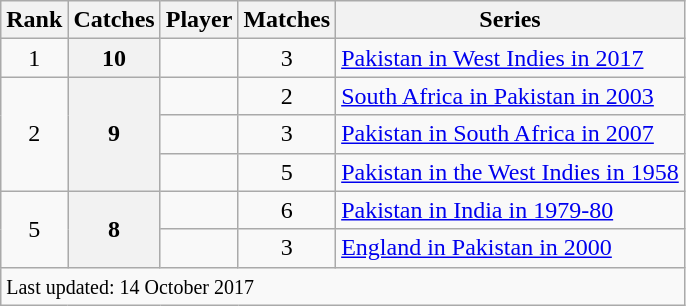<table class="wikitable plainrowheaders sortable">
<tr>
<th scope="col">Rank</th>
<th scope="col">Catches</th>
<th scope="col">Player</th>
<th scope="col">Matches</th>
<th scope="col">Series</th>
</tr>
<tr>
<td align=center>1</td>
<th scope="row" style="text-align:center;">10</th>
<td></td>
<td align=center>3</td>
<td><a href='#'>Pakistan in West Indies in 2017</a></td>
</tr>
<tr>
<td rowspan=3 align=center>2</td>
<th scope="row" rowspan=3 style="text-align:center;">9</th>
<td></td>
<td align=center>2</td>
<td><a href='#'>South Africa in Pakistan in 2003</a></td>
</tr>
<tr>
<td></td>
<td align=center>3</td>
<td><a href='#'>Pakistan in South Africa in 2007</a></td>
</tr>
<tr>
<td></td>
<td align=center>5</td>
<td><a href='#'>Pakistan in the West Indies in 1958</a></td>
</tr>
<tr>
<td rowspan=2 align=center>5</td>
<th scope="row" rowspan=2 style="text-align:center;">8</th>
<td></td>
<td align=center>6</td>
<td><a href='#'>Pakistan in India in 1979-80</a></td>
</tr>
<tr>
<td></td>
<td align=center>3</td>
<td><a href='#'>England in Pakistan in 2000</a></td>
</tr>
<tr class=sortbottom>
<td colspan=5><small>Last updated: 14 October 2017</small></td>
</tr>
</table>
